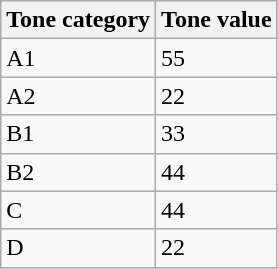<table class="wikitable">
<tr>
<th>Tone category</th>
<th>Tone value</th>
</tr>
<tr>
<td>A1</td>
<td>55</td>
</tr>
<tr>
<td>A2</td>
<td>22</td>
</tr>
<tr>
<td>B1</td>
<td>33</td>
</tr>
<tr>
<td>B2</td>
<td>44</td>
</tr>
<tr>
<td>C</td>
<td>44</td>
</tr>
<tr>
<td>D</td>
<td>22</td>
</tr>
</table>
